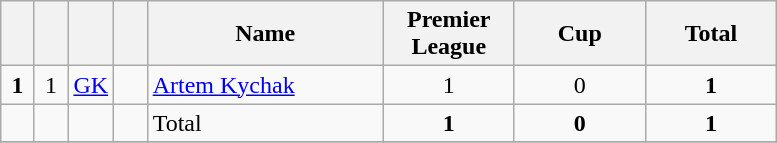<table class="wikitable" style="text-align:center">
<tr>
<th width=15></th>
<th width=15></th>
<th width=15></th>
<th width=15></th>
<th width=150>Name</th>
<th width=80><strong>Premier League</strong></th>
<th width=80><strong>Cup</strong></th>
<th width=80>Total</th>
</tr>
<tr>
<td><strong>1</strong></td>
<td>1</td>
<td><a href='#'>GK</a></td>
<td></td>
<td align=left><a href='#'>Artem Kychak</a></td>
<td>1</td>
<td>0</td>
<td><strong>1</strong></td>
</tr>
<tr>
<td></td>
<td></td>
<td></td>
<td></td>
<td align=left>Total</td>
<td><strong>1</strong></td>
<td><strong>0</strong></td>
<td><strong>1</strong></td>
</tr>
<tr>
</tr>
</table>
